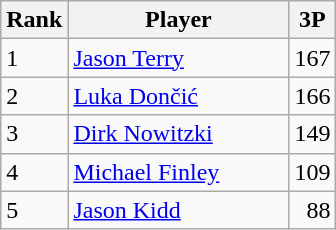<table class="wikitable">
<tr>
<th scope="col">Rank</th>
<th scope="col" width="140px">Player</th>
<th scope="col">3P</th>
</tr>
<tr>
<td>1</td>
<td><a href='#'>Jason Terry</a></td>
<td align="right">167</td>
</tr>
<tr>
<td>2</td>
<td><a href='#'>Luka Dončić</a></td>
<td align="right">166</td>
</tr>
<tr>
<td>3</td>
<td><a href='#'>Dirk Nowitzki</a></td>
<td align="right">149</td>
</tr>
<tr>
<td>4</td>
<td><a href='#'>Michael Finley</a></td>
<td align="right">109</td>
</tr>
<tr>
<td>5</td>
<td><a href='#'>Jason Kidd</a></td>
<td align="right">88</td>
</tr>
</table>
